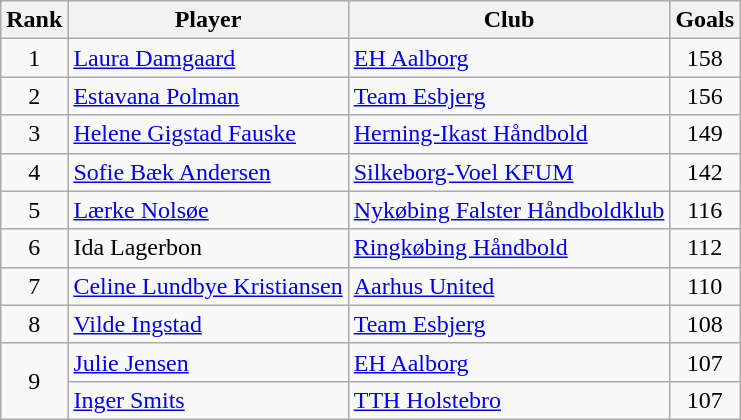<table class="wikitable sortable" style="text-align:center">
<tr>
<th>Rank</th>
<th>Player</th>
<th>Club</th>
<th>Goals</th>
</tr>
<tr>
<td>1</td>
<td style="text-align:left"> <a href='#'>Laura Damgaard</a></td>
<td style="text-align:left"><a href='#'>EH Aalborg</a></td>
<td>158</td>
</tr>
<tr>
<td>2</td>
<td style="text-align:left"> <a href='#'>Estavana Polman</a></td>
<td style="text-align:left"><a href='#'>Team Esbjerg</a></td>
<td>156</td>
</tr>
<tr>
<td>3</td>
<td style="text-align:left"> <a href='#'>Helene Gigstad Fauske</a></td>
<td style="text-align:left"><a href='#'>Herning-Ikast Håndbold</a></td>
<td>149</td>
</tr>
<tr>
<td>4</td>
<td style="text-align:left"> <a href='#'>Sofie Bæk Andersen</a></td>
<td style="text-align:left"><a href='#'>Silkeborg-Voel KFUM</a></td>
<td>142</td>
</tr>
<tr>
<td>5</td>
<td style="text-align:left"> <a href='#'>Lærke Nolsøe</a></td>
<td style="text-align:left"><a href='#'>Nykøbing Falster Håndboldklub</a></td>
<td>116</td>
</tr>
<tr>
<td>6</td>
<td style="text-align:left"> Ida Lagerbon</td>
<td style="text-align:left"><a href='#'>Ringkøbing Håndbold</a></td>
<td>112</td>
</tr>
<tr>
<td>7</td>
<td style="text-align:left"> <a href='#'>Celine Lundbye Kristiansen</a></td>
<td style="text-align:left"><a href='#'>Aarhus United</a></td>
<td>110</td>
</tr>
<tr>
<td>8</td>
<td style="text-align:left"> <a href='#'>Vilde Ingstad</a></td>
<td style="text-align:left"><a href='#'>Team Esbjerg</a></td>
<td>108</td>
</tr>
<tr>
<td rowspan=2>9</td>
<td style="text-align:left"> <a href='#'>Julie Jensen</a></td>
<td style="text-align:left"><a href='#'>EH Aalborg</a></td>
<td>107</td>
</tr>
<tr>
<td style="text-align:left"> <a href='#'>Inger Smits</a></td>
<td style="text-align:left"><a href='#'>TTH Holstebro</a></td>
<td rowspan=2>107</td>
</tr>
</table>
